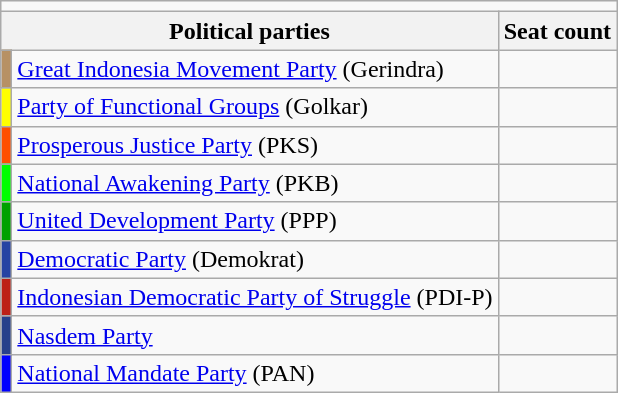<table class="wikitable">
<tr>
<td colspan="4"></td>
</tr>
<tr>
<th colspan="2">Political parties</th>
<th>Seat count</th>
</tr>
<tr>
<td bgcolor=#B79164></td>
<td><a href='#'>Great Indonesia Movement Party</a> (Gerindra)</td>
<td></td>
</tr>
<tr>
<td bgcolor=#FFFF00></td>
<td><a href='#'>Party of Functional Groups</a> (Golkar)</td>
<td></td>
</tr>
<tr>
<td bgcolor=#FF4F00></td>
<td><a href='#'>Prosperous Justice Party</a> (PKS)</td>
<td></td>
</tr>
<tr>
<td bgcolor=#00FF00></td>
<td><a href='#'>National Awakening Party</a> (PKB)</td>
<td></td>
</tr>
<tr>
<td bgcolor=#00A100></td>
<td><a href='#'>United Development Party</a> (PPP)</td>
<td></td>
</tr>
<tr>
<td bgcolor=#2643A3></td>
<td><a href='#'>Democratic Party</a> (Demokrat)</td>
<td></td>
</tr>
<tr>
<td bgcolor=#BD2016></td>
<td><a href='#'>Indonesian Democratic Party of Struggle</a> (PDI-P)</td>
<td></td>
</tr>
<tr>
<td bgcolor=#27408B></td>
<td><a href='#'>Nasdem Party</a></td>
<td></td>
</tr>
<tr>
<td bgcolor=#0000FF></td>
<td><a href='#'>National Mandate Party</a> (PAN)</td>
<td></td>
</tr>
</table>
